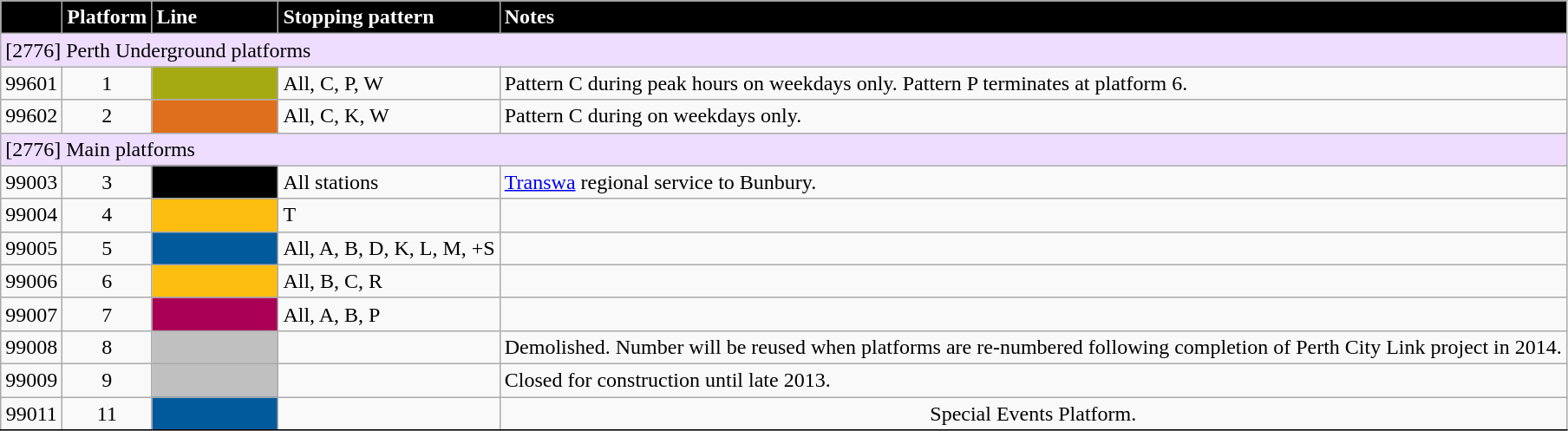<table class="wikitable" style="float: none; margin-center: 1em; margin-bottom: 0.5em; border: black solid 1px; text-align:center;">
<tr style="color:#FFFFFF;">
<th style="background:#000000; text-align:left;"></th>
<th style="background:#000000; text-align:left;">Platform</th>
<th style="background:#000000; text-align:left; width:90px;">Line</th>
<th style="background:#000000; text-align:left;">Stopping pattern</th>
<th style="background:#000000; text-align:left;">Notes</th>
</tr>
<tr>
<td colspan="5" style="background:#EDF; text-align:left;">[2776] Perth Underground platforms</td>
</tr>
<tr>
<td>99601</td>
<td>1</td>
<td style="color:white; background:#A6AA12;"><strong><a href='#'></a></strong></td>
<td style="text-align:left;">All, C, P, W</td>
<td style="text-align:left;">Pattern C during peak hours on weekdays only. Pattern P terminates at platform 6.</td>
</tr>
<tr>
<td>99602</td>
<td>2</td>
<td style="color:white; background:#E06F1D;"><strong><a href='#'></a></strong></td>
<td style="text-align:left;">All, C, K, W</td>
<td style="text-align:left;">Pattern C during on weekdays only.</td>
</tr>
<tr>
<td colspan="5" style="background:#EDF; text-align:left;">[2776] Main platforms</td>
</tr>
<tr>
<td>99003</td>
<td>3</td>
<td style="color:#E0730E; background:#000000;"><strong><a href='#'></a></strong></td>
<td style="text-align:left;">All stations</td>
<td style="text-align:left;"><a href='#'>Transwa</a> regional service to Bunbury.</td>
</tr>
<tr>
<td>99004</td>
<td>4</td>
<td style="color:black; background:#FEBE10;"><strong><a href='#'></a></strong></td>
<td style="text-align:left;">T</td>
<td></td>
</tr>
<tr>
<td>99005</td>
<td>5</td>
<td style="color:white; background:#005A9C;"><strong><a href='#'></a></strong></td>
<td style="text-align:left;">All, A, B, D, K, L, M, +S</td>
<td></td>
</tr>
<tr>
<td>99006</td>
<td>6</td>
<td style="color:black; background:#FEBE10;"><strong><a href='#'></a></strong></td>
<td style="text-align:left;">All, B, C, R</td>
<td></td>
</tr>
<tr>
<td>99007</td>
<td>7</td>
<td style="color:white; background:#A90056;"><strong><a href='#'></a></strong></td>
<td style="text-align:left;">All, A, B, P</td>
<td></td>
</tr>
<tr>
<td>99008</td>
<td>8</td>
<td style="background:silver;"></td>
<td></td>
<td style="text-align:left;">Demolished. Number will be reused when platforms are re-numbered following completion of Perth City Link project in 2014.</td>
</tr>
<tr>
<td>99009</td>
<td>9</td>
<td style="background:silver;"></td>
<td></td>
<td style="text-align:left;">Closed for construction until late 2013.</td>
</tr>
<tr>
<td>99011</td>
<td>11</td>
<td style="color:white; background:#005A9C;"><strong><a href='#'></a></strong></td>
<td></td>
<td>Special Events Platform.</td>
</tr>
<tr>
</tr>
</table>
